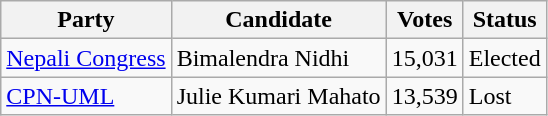<table class="wikitable">
<tr>
<th>Party</th>
<th>Candidate</th>
<th>Votes</th>
<th>Status</th>
</tr>
<tr>
<td><a href='#'>Nepali Congress</a></td>
<td>Bimalendra Nidhi</td>
<td>15,031</td>
<td>Elected</td>
</tr>
<tr>
<td><a href='#'>CPN-UML</a></td>
<td>Julie Kumari Mahato</td>
<td>13,539</td>
<td>Lost</td>
</tr>
</table>
